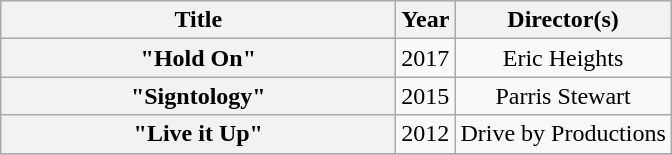<table class="wikitable plainrowheaders" style="text-align:center;">
<tr>
<th scope="col" style="width:16em;">Title</th>
<th scope="col">Year</th>
<th scope="col">Director(s)</th>
</tr>
<tr>
<th scope="row">"Hold On"<br></th>
<td>2017</td>
<td>Eric Heights</td>
</tr>
<tr>
<th scope="row">"Signtology"<br></th>
<td>2015</td>
<td>Parris Stewart</td>
</tr>
<tr>
<th scope="row">"Live it Up"<br></th>
<td>2012</td>
<td>Drive by Productions</td>
</tr>
<tr>
</tr>
</table>
